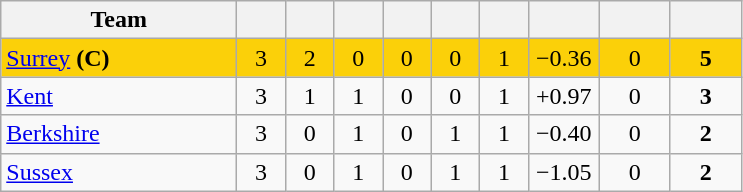<table class="wikitable" style="text-align:center">
<tr>
<th width="150">Team</th>
<th width="25"></th>
<th width="25"></th>
<th width="25"></th>
<th width="25"></th>
<th width="25"></th>
<th width="25"></th>
<th width="40"></th>
<th width="40"></th>
<th width="40"></th>
</tr>
<tr style="background:#fbd009">
<td style="text-align:left"><a href='#'>Surrey</a> <strong>(C)</strong></td>
<td>3</td>
<td>2</td>
<td>0</td>
<td>0</td>
<td>0</td>
<td>1</td>
<td>−0.36</td>
<td>0</td>
<td><strong>5</strong></td>
</tr>
<tr>
<td style="text-align:left"><a href='#'>Kent</a></td>
<td>3</td>
<td>1</td>
<td>1</td>
<td>0</td>
<td>0</td>
<td>1</td>
<td>+0.97</td>
<td>0</td>
<td><strong>3</strong></td>
</tr>
<tr>
<td style="text-align:left"><a href='#'>Berkshire</a></td>
<td>3</td>
<td>0</td>
<td>1</td>
<td>0</td>
<td>1</td>
<td>1</td>
<td>−0.40</td>
<td>0</td>
<td><strong>2</strong></td>
</tr>
<tr>
<td style="text-align:left"><a href='#'>Sussex</a></td>
<td>3</td>
<td>0</td>
<td>1</td>
<td>0</td>
<td>1</td>
<td>1</td>
<td>−1.05</td>
<td>0</td>
<td><strong>2</strong></td>
</tr>
</table>
